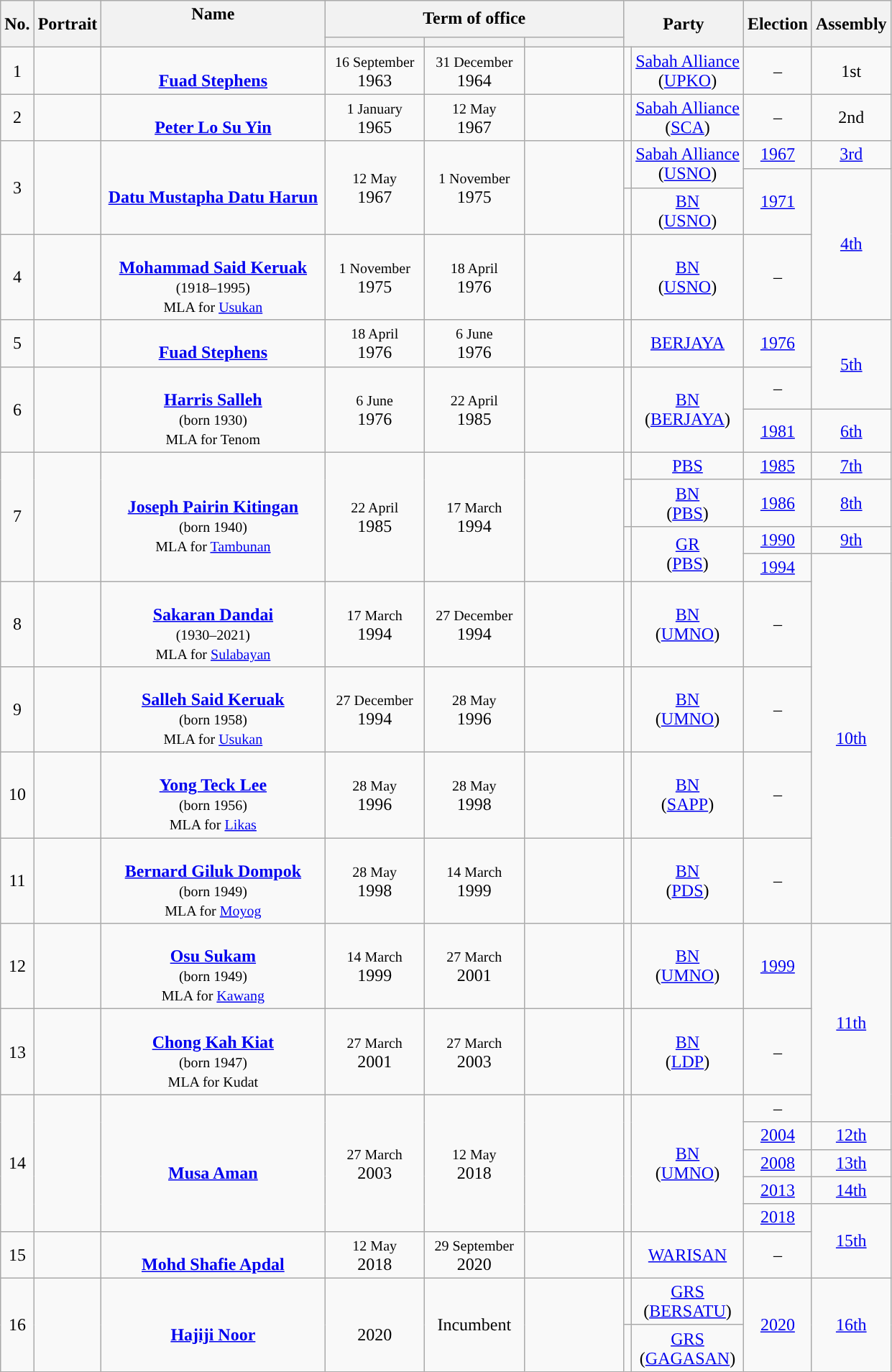<table class="wikitable" style="text-align:center; border:1px #aaf solid;">
<tr>
<th rowspan="2">No.</th>
<th rowspan="2">Portrait</th>
<th rowspan="2" width="200">Name<br><br></th>
<th colspan="3">Term of office</th>
<th colspan="2" rowspan="2">Party</th>
<th rowspan="2">Election</th>
<th rowspan="2">Assembly</th>
</tr>
<tr>
<th width="85"></th>
<th width="85"></th>
<th width="85"></th>
</tr>
<tr>
<td>1</td>
<td></td>
<td><br><strong><a href='#'>Fuad Stephens</a></strong><br></td>
<td><small>16 September</small><br>1963</td>
<td><small>31 December</small><br>1964</td>
<td></td>
<td style="background:"></td>
<td><a href='#'>Sabah Alliance</a><br>(<a href='#'>UPKO</a>)</td>
<td>–</td>
<td>1st</td>
</tr>
<tr>
<td>2</td>
<td></td>
<td><br><strong><a href='#'>Peter Lo Su Yin</a></strong><br></td>
<td><small>1 January</small><br>1965</td>
<td><small>12 May</small><br>1967</td>
<td></td>
<td style="background:"></td>
<td><a href='#'>Sabah Alliance</a><br>(<a href='#'>SCA</a>)</td>
<td>–</td>
<td>2nd</td>
</tr>
<tr>
<td rowspan="3">3</td>
<td rowspan="3"></td>
<td rowspan="3"><br><strong><a href='#'>Datu Mustapha Datu Harun</a></strong><br></td>
<td rowspan="3"><small>12 May</small><br>1967</td>
<td rowspan="3"><small>1 November</small><br>1975</td>
<td rowspan="3"></td>
<td rowspan="2" style="background:"></td>
<td rowspan="2"><a href='#'>Sabah Alliance</a><br>(<a href='#'>USNO</a>)</td>
<td><a href='#'>1967</a></td>
<td><a href='#'>3rd</a></td>
</tr>
<tr>
<td rowspan="2"><a href='#'>1971</a></td>
<td rowspan="3"><a href='#'>4th</a></td>
</tr>
<tr>
<td style="background:"></td>
<td><a href='#'>BN</a><br>(<a href='#'>USNO</a>)</td>
</tr>
<tr>
<td>4</td>
<td></td>
<td><br><strong><a href='#'>Mohammad Said Keruak</a></strong><br><small>(1918–1995)</small><br><small>MLA for <a href='#'>Usukan</a></small></td>
<td><small>1 November</small><br>1975</td>
<td><small>18 April</small><br>1976</td>
<td></td>
<td style="background:"></td>
<td><a href='#'>BN</a><br>(<a href='#'>USNO</a>)</td>
<td>–</td>
</tr>
<tr>
<td>5</td>
<td></td>
<td><br><strong><a href='#'>Fuad Stephens</a></strong><br></td>
<td><small>18 April</small><br>1976</td>
<td><small>6 June</small><br>1976</td>
<td></td>
<td style="background:"></td>
<td><a href='#'>BERJAYA</a></td>
<td><a href='#'>1976</a></td>
<td rowspan="2"><a href='#'>5th</a></td>
</tr>
<tr>
<td rowspan="2">6</td>
<td rowspan="2"></td>
<td rowspan="2"><br><strong><a href='#'>Harris Salleh</a></strong><br><small>(born 1930)</small><br><small>MLA for Tenom</small></td>
<td rowspan="2"><small>6 June</small><br>1976</td>
<td rowspan="2"><small>22 April</small><br>1985</td>
<td rowspan="2"></td>
<td rowspan="2" style="background:"></td>
<td rowspan="2"><a href='#'>BN</a><br>(<a href='#'>BERJAYA</a>)</td>
<td>–</td>
</tr>
<tr>
<td><a href='#'>1981</a></td>
<td><a href='#'>6th</a></td>
</tr>
<tr>
<td rowspan="4">7</td>
<td rowspan="4"></td>
<td rowspan="4"><br><strong><a href='#'>Joseph Pairin Kitingan</a></strong><br><small>(born 1940)</small><br><small>MLA for <a href='#'>Tambunan</a></small></td>
<td rowspan="4"><small>22 April</small><br>1985</td>
<td rowspan="4"><small>17 March</small><br>1994</td>
<td rowspan="4"></td>
<td style="background:"></td>
<td><a href='#'>PBS</a></td>
<td><a href='#'>1985</a></td>
<td><a href='#'>7th</a></td>
</tr>
<tr>
<td style="background:"></td>
<td><a href='#'>BN</a><br>(<a href='#'>PBS</a>)</td>
<td><a href='#'>1986</a></td>
<td><a href='#'>8th</a></td>
</tr>
<tr>
<td rowspan="2" style="background:"></td>
<td rowspan="2"><a href='#'>GR</a><br>(<a href='#'>PBS</a>)</td>
<td><a href='#'>1990</a></td>
<td><a href='#'>9th</a></td>
</tr>
<tr>
<td><a href='#'>1994</a></td>
<td rowspan="5"><a href='#'>10th</a></td>
</tr>
<tr>
<td>8</td>
<td></td>
<td><br><strong><a href='#'>Sakaran Dandai</a></strong><br><small>(1930–2021)</small><br><small>MLA for <a href='#'>Sulabayan</a></small></td>
<td><small>17 March</small><br>1994</td>
<td><small>27 December</small><br>1994</td>
<td></td>
<td style="background:"></td>
<td><a href='#'>BN</a><br>(<a href='#'>UMNO</a>)</td>
<td>–</td>
</tr>
<tr>
<td>9</td>
<td></td>
<td><br><strong><a href='#'>Salleh Said Keruak</a></strong><br><small>(born 1958)</small><br><small>MLA for <a href='#'>Usukan</a></small></td>
<td><small>27 December</small><br>1994</td>
<td><small>28 May</small><br>1996</td>
<td></td>
<td style="background:"></td>
<td><a href='#'>BN</a><br>(<a href='#'>UMNO</a>)</td>
<td>–</td>
</tr>
<tr>
<td>10</td>
<td></td>
<td><br><strong><a href='#'>Yong Teck Lee</a></strong><br><small>(born 1956)</small><br><small>MLA for <a href='#'>Likas</a></small></td>
<td><small>28 May</small><br>1996</td>
<td><small>28 May</small><br>1998</td>
<td></td>
<td style="background:"></td>
<td><a href='#'>BN</a><br>(<a href='#'>SAPP</a>)</td>
<td>–</td>
</tr>
<tr>
<td>11</td>
<td></td>
<td><br><strong><a href='#'>Bernard Giluk Dompok</a></strong><br><small>(born 1949)</small><br><small>MLA for <a href='#'>Moyog</a></small></td>
<td><small>28 May</small><br>1998</td>
<td><small>14 March</small><br>1999</td>
<td></td>
<td style="background:"></td>
<td><a href='#'>BN</a><br>(<a href='#'>PDS</a>)</td>
<td>–</td>
</tr>
<tr>
<td>12</td>
<td></td>
<td><br><strong><a href='#'>Osu Sukam</a></strong><br><small>(born 1949)</small><br><small>MLA for <a href='#'>Kawang</a></small></td>
<td><small>14 March</small><br>1999</td>
<td><small>27 March</small><br>2001</td>
<td></td>
<td style="background:"></td>
<td><a href='#'>BN</a><br>(<a href='#'>UMNO</a>)</td>
<td><a href='#'>1999</a></td>
<td rowspan="3"><a href='#'>11th</a></td>
</tr>
<tr>
<td>13</td>
<td></td>
<td><br><strong><a href='#'>Chong Kah Kiat</a></strong><br><small>(born 1947)</small><br><small>MLA for Kudat</small></td>
<td><small>27 March</small><br>2001</td>
<td><small>27 March</small><br>2003</td>
<td></td>
<td style="background:"></td>
<td><a href='#'>BN</a><br>(<a href='#'>LDP</a>)</td>
<td>–</td>
</tr>
<tr>
<td rowspan="5">14</td>
<td rowspan="5"></td>
<td rowspan="5"><br><strong><a href='#'>Musa Aman</a></strong><br></td>
<td rowspan="5"><small>27 March</small><br>2003</td>
<td rowspan="5"><small>12 May</small><br>2018</td>
<td rowspan="5"></td>
<td rowspan="5" style="background:"></td>
<td rowspan="5"><a href='#'>BN</a><br>(<a href='#'>UMNO</a>)</td>
<td>–</td>
</tr>
<tr>
<td><a href='#'>2004</a></td>
<td><a href='#'>12th</a></td>
</tr>
<tr>
<td><a href='#'>2008</a></td>
<td><a href='#'>13th</a></td>
</tr>
<tr>
<td><a href='#'>2013</a></td>
<td><a href='#'>14th</a></td>
</tr>
<tr>
<td><a href='#'>2018</a></td>
<td rowspan="2"><a href='#'>15th</a></td>
</tr>
<tr>
<td>15</td>
<td></td>
<td><br><strong><a href='#'>Mohd Shafie Apdal</a></strong><br></td>
<td><small>12 May</small><br>2018</td>
<td><small>29 September</small><br>2020</td>
<td></td>
<td style="background:"></td>
<td><a href='#'>WARISAN</a></td>
<td>–</td>
</tr>
<tr>
<td rowspan="2">16</td>
<td rowspan="2"></td>
<td rowspan="2"><br><strong><a href='#'>Hajiji Noor</a></strong><br></td>
<td rowspan="2"><br>2020</td>
<td rowspan="2">Incumbent</td>
<td rowspan="2"></td>
<td style="background:"></td>
<td><a href='#'>GRS</a><br>(<a href='#'>BERSATU</a>)</td>
<td rowspan="2"><a href='#'>2020</a></td>
<td rowspan="2"><a href='#'>16th</a></td>
</tr>
<tr>
<td style="background:"></td>
<td><a href='#'>GRS</a><br>(<a href='#'>GAGASAN</a>)</td>
</tr>
</table>
